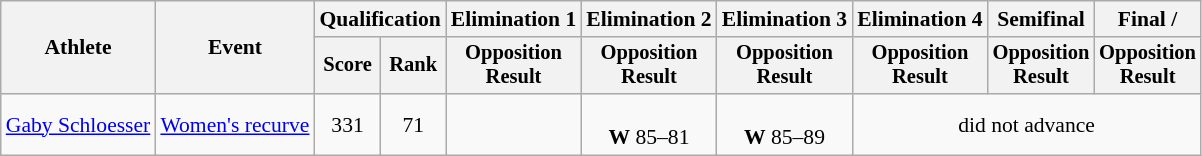<table class=wikitable style=font-size:90%;text-align:center>
<tr>
<th rowspan=2>Athlete</th>
<th rowspan=2>Event</th>
<th colspan=2>Qualification</th>
<th>Elimination 1</th>
<th>Elimination 2</th>
<th>Elimination 3</th>
<th>Elimination 4</th>
<th>Semifinal</th>
<th colspan=2>Final / </th>
</tr>
<tr style=font-size:95%>
<th>Score</th>
<th>Rank</th>
<th>Opposition<br>Result</th>
<th>Opposition<br>Result</th>
<th>Opposition<br>Result</th>
<th>Opposition<br>Result</th>
<th>Opposition<br>Result</th>
<th>Opposition<br>Result</th>
</tr>
<tr align=center>
<td align=left><a href='#'>Gaby Schloesser</a></td>
<td align=left><a href='#'>Women's recurve</a></td>
<td>331</td>
<td>71</td>
<td></td>
<td><br><strong>W</strong> 85–81</td>
<td><br><strong>W</strong> 85–89</td>
<td colspan=4>did not advance</td>
</tr>
</table>
